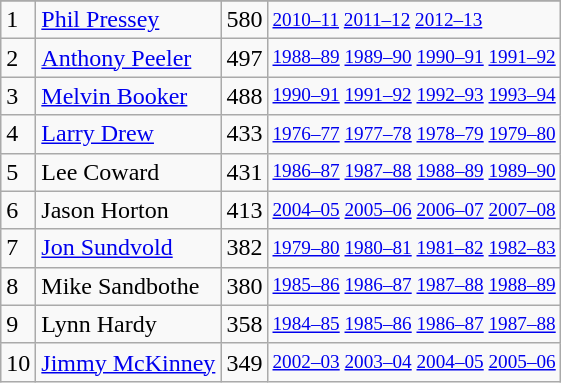<table class="wikitable">
<tr>
</tr>
<tr>
<td>1</td>
<td><a href='#'>Phil Pressey</a></td>
<td>580</td>
<td style="font-size:80%;"><a href='#'>2010–11</a> <a href='#'>2011–12</a> <a href='#'>2012–13</a></td>
</tr>
<tr>
<td>2</td>
<td><a href='#'>Anthony Peeler</a></td>
<td>497</td>
<td style="font-size:80%;"><a href='#'>1988–89</a> <a href='#'>1989–90</a> <a href='#'>1990–91</a> <a href='#'>1991–92</a></td>
</tr>
<tr>
<td>3</td>
<td><a href='#'>Melvin Booker</a></td>
<td>488</td>
<td style="font-size:80%;"><a href='#'>1990–91</a> <a href='#'>1991–92</a> <a href='#'>1992–93</a> <a href='#'>1993–94</a></td>
</tr>
<tr>
<td>4</td>
<td><a href='#'>Larry Drew</a></td>
<td>433</td>
<td style="font-size:80%;"><a href='#'>1976–77</a> <a href='#'>1977–78</a> <a href='#'>1978–79</a> <a href='#'>1979–80</a></td>
</tr>
<tr>
<td>5</td>
<td>Lee Coward</td>
<td>431</td>
<td style="font-size:80%;"><a href='#'>1986–87</a> <a href='#'>1987–88</a> <a href='#'>1988–89</a> <a href='#'>1989–90</a></td>
</tr>
<tr>
<td>6</td>
<td>Jason Horton</td>
<td>413</td>
<td style="font-size:80%;"><a href='#'>2004–05</a> <a href='#'>2005–06</a> <a href='#'>2006–07</a> <a href='#'>2007–08</a></td>
</tr>
<tr>
<td>7</td>
<td><a href='#'>Jon Sundvold</a></td>
<td>382</td>
<td style="font-size:80%;"><a href='#'>1979–80</a> <a href='#'>1980–81</a> <a href='#'>1981–82</a> <a href='#'>1982–83</a></td>
</tr>
<tr>
<td>8</td>
<td>Mike Sandbothe</td>
<td>380</td>
<td style="font-size:80%;"><a href='#'>1985–86</a> <a href='#'>1986–87</a> <a href='#'>1987–88</a> <a href='#'>1988–89</a></td>
</tr>
<tr>
<td>9</td>
<td>Lynn Hardy</td>
<td>358</td>
<td style="font-size:80%;"><a href='#'>1984–85</a> <a href='#'>1985–86</a> <a href='#'>1986–87</a> <a href='#'>1987–88</a></td>
</tr>
<tr>
<td>10</td>
<td><a href='#'>Jimmy McKinney</a></td>
<td>349</td>
<td style="font-size:80%;"><a href='#'>2002–03</a> <a href='#'>2003–04</a> <a href='#'>2004–05</a> <a href='#'>2005–06</a></td>
</tr>
</table>
